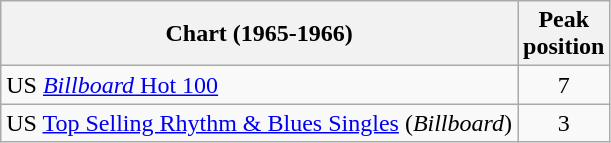<table class="wikitable sortable">
<tr>
<th>Chart (1965-1966)</th>
<th>Peak<br>position</th>
</tr>
<tr>
<td>US <a href='#'><em>Billboard</em> Hot 100</a></td>
<td align="center">7</td>
</tr>
<tr>
<td>US <a href='#'>Top Selling Rhythm & Blues Singles</a> (<em>Billboard</em>)</td>
<td align="center">3</td>
</tr>
</table>
